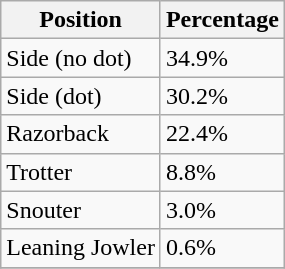<table class="wikitable">
<tr>
<th>Position</th>
<th>Percentage</th>
</tr>
<tr>
<td>Side (no dot)</td>
<td>34.9%</td>
</tr>
<tr>
<td>Side (dot)</td>
<td>30.2%</td>
</tr>
<tr>
<td>Razorback</td>
<td>22.4%</td>
</tr>
<tr>
<td>Trotter</td>
<td>8.8%</td>
</tr>
<tr>
<td>Snouter</td>
<td>3.0%</td>
</tr>
<tr>
<td>Leaning Jowler</td>
<td>0.6%</td>
</tr>
<tr>
</tr>
</table>
